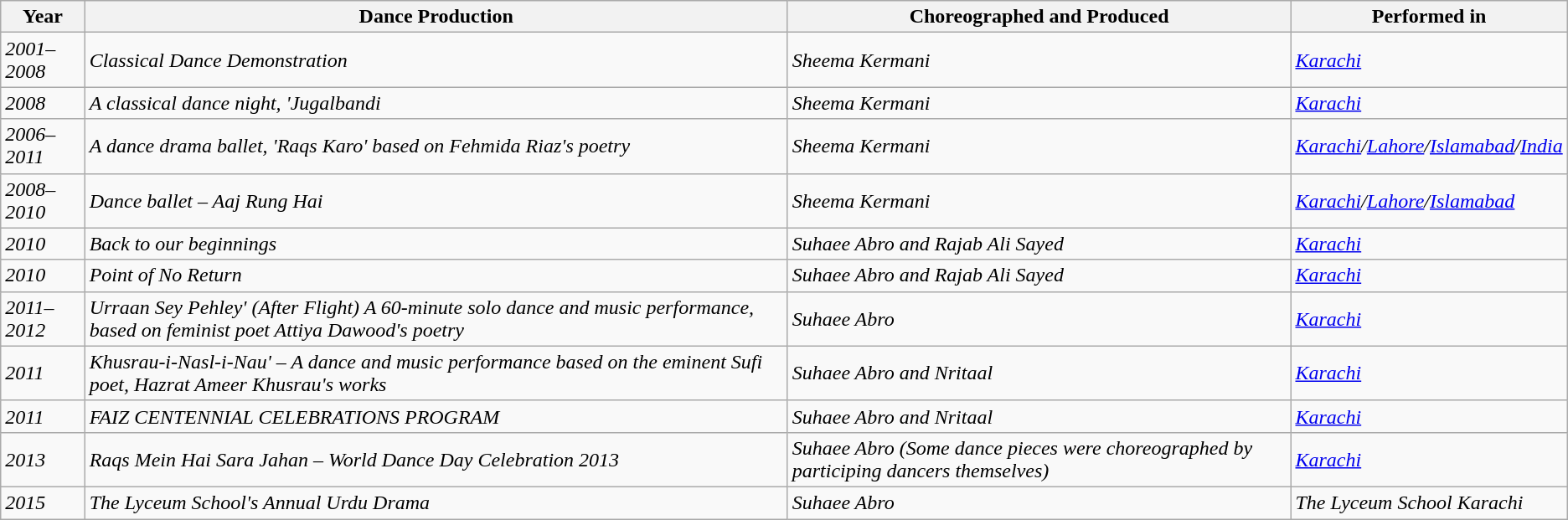<table class="wikitable">
<tr>
<th>Year</th>
<th>Dance Production</th>
<th>Choreographed and Produced</th>
<th>Performed in</th>
</tr>
<tr>
<td><em>2001–2008</em></td>
<td><em>Classical Dance Demonstration</em></td>
<td><em>Sheema Kermani</em></td>
<td><em><a href='#'>Karachi</a></em></td>
</tr>
<tr>
<td><em>2008</em></td>
<td><em>A classical dance night, 'Jugalbandi</em></td>
<td><em>Sheema Kermani</em></td>
<td><em><a href='#'>Karachi</a></em></td>
</tr>
<tr>
<td><em>2006–2011</em></td>
<td><em>A dance drama ballet, 'Raqs Karo' based on Fehmida Riaz's poetry</em></td>
<td><em>Sheema Kermani</em></td>
<td><em><a href='#'>Karachi</a>/<a href='#'>Lahore</a>/<a href='#'>Islamabad</a>/<a href='#'>India</a></em></td>
</tr>
<tr>
<td><em>2008–2010</em></td>
<td><em>Dance ballet – Aaj Rung Hai</em></td>
<td><em>Sheema Kermani</em></td>
<td><em><a href='#'>Karachi</a>/<a href='#'>Lahore</a>/<a href='#'>Islamabad</a></em></td>
</tr>
<tr>
<td><em>2010</em></td>
<td><em>Back to our beginnings</em></td>
<td><em>Suhaee Abro and Rajab Ali Sayed</em></td>
<td><em><a href='#'>Karachi</a></em></td>
</tr>
<tr>
<td><em>2010</em></td>
<td><em>Point of No Return</em></td>
<td><em>Suhaee Abro and Rajab Ali Sayed</em></td>
<td><em><a href='#'>Karachi</a></em></td>
</tr>
<tr>
<td><em>2011–2012</em></td>
<td><em>Urraan Sey Pehley' (After Flight) A 60-minute solo dance and music performance, based on feminist poet Attiya Dawood's poetry</em></td>
<td><em>Suhaee Abro</em></td>
<td><em><a href='#'>Karachi</a></em></td>
</tr>
<tr>
<td><em>2011</em></td>
<td><em>Khusrau-i-Nasl-i-Nau' – A dance and music performance based on the eminent Sufi poet, Hazrat Ameer Khusrau's works</em></td>
<td><em>Suhaee Abro and Nritaal</em></td>
<td><em><a href='#'>Karachi</a></em></td>
</tr>
<tr>
<td><em>2011</em></td>
<td><em>FAIZ CENTENNIAL CELEBRATIONS PROGRAM</em></td>
<td><em>Suhaee Abro and Nritaal</em></td>
<td><em><a href='#'>Karachi</a></em></td>
</tr>
<tr>
<td><em>2013</em></td>
<td><em>Raqs Mein Hai Sara Jahan – World Dance Day Celebration 2013</em></td>
<td><em>Suhaee Abro (Some dance pieces were choreographed by participing dancers themselves)</em></td>
<td><em><a href='#'>Karachi</a></em></td>
</tr>
<tr>
<td><em>2015</em></td>
<td><em>The Lyceum School's Annual Urdu Drama</em></td>
<td><em>Suhaee Abro</em></td>
<td><em>The Lyceum School Karachi</em></td>
</tr>
</table>
